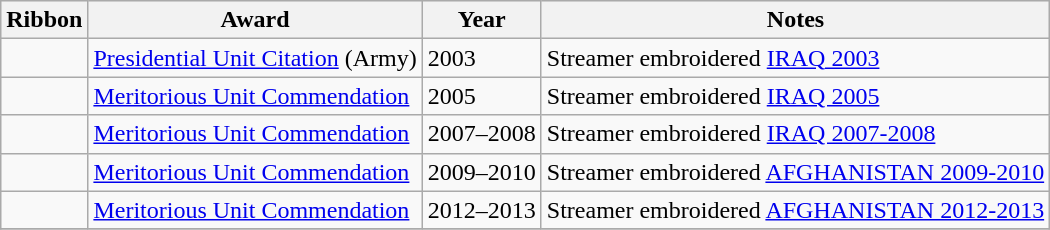<table class="wikitable" style="float:left;">
<tr style="background:#efefef;">
<th>Ribbon</th>
<th>Award</th>
<th>Year</th>
<th>Notes</th>
</tr>
<tr>
<td></td>
<td><a href='#'>Presidential Unit Citation</a> (Army)</td>
<td>2003</td>
<td>Streamer embroidered <a href='#'>IRAQ 2003</a></td>
</tr>
<tr>
<td></td>
<td><a href='#'>Meritorious Unit Commendation</a></td>
<td>2005</td>
<td>Streamer embroidered <a href='#'>IRAQ 2005</a></td>
</tr>
<tr>
<td></td>
<td><a href='#'>Meritorious Unit Commendation</a></td>
<td>2007–2008</td>
<td>Streamer embroidered <a href='#'>IRAQ 2007-2008</a></td>
</tr>
<tr>
<td></td>
<td><a href='#'>Meritorious Unit Commendation</a></td>
<td>2009–2010</td>
<td>Streamer embroidered <a href='#'>AFGHANISTAN 2009-2010</a></td>
</tr>
<tr>
<td></td>
<td><a href='#'>Meritorious Unit Commendation</a></td>
<td>2012–2013</td>
<td>Streamer embroidered <a href='#'>AFGHANISTAN 2012-2013</a></td>
</tr>
<tr>
</tr>
</table>
